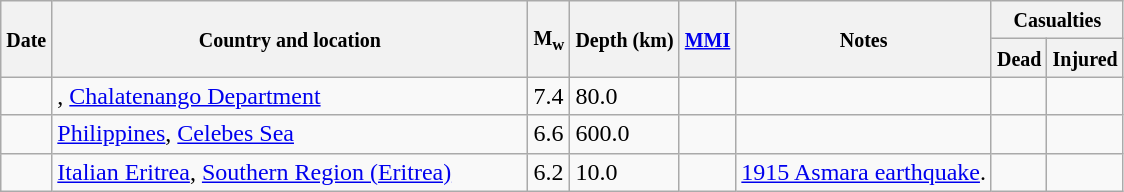<table class="wikitable sortable sort-under" style="border:1px black; margin-left:1em;">
<tr>
<th rowspan="2"><small>Date</small></th>
<th rowspan="2" style="width: 310px"><small>Country and location</small></th>
<th rowspan="2"><small>M<sub>w</sub></small></th>
<th rowspan="2"><small>Depth (km)</small></th>
<th rowspan="2"><small><a href='#'>MMI</a></small></th>
<th rowspan="2" class="unsortable"><small>Notes</small></th>
<th colspan="2"><small>Casualties</small></th>
</tr>
<tr>
<th><small>Dead</small></th>
<th><small>Injured</small></th>
</tr>
<tr>
<td></td>
<td>, <a href='#'>Chalatenango Department</a></td>
<td>7.4</td>
<td>80.0</td>
<td></td>
<td></td>
<td></td>
<td></td>
</tr>
<tr>
<td></td>
<td> <a href='#'>Philippines</a>, <a href='#'>Celebes Sea</a></td>
<td>6.6</td>
<td>600.0</td>
<td></td>
<td></td>
<td></td>
<td></td>
</tr>
<tr>
<td></td>
<td> <a href='#'>Italian Eritrea</a>, <a href='#'>Southern Region (Eritrea)</a></td>
<td>6.2</td>
<td>10.0</td>
<td></td>
<td><a href='#'>1915 Asmara earthquake</a>.</td>
<td></td>
<td></td>
</tr>
</table>
